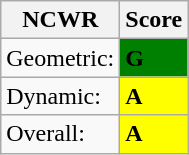<table class="wikitable">
<tr>
<th>NCWR</th>
<th>Score</th>
</tr>
<tr>
<td>Geometric:</td>
<td style="background: green; color: black"><strong>G</strong></td>
</tr>
<tr>
<td>Dynamic:</td>
<td style="background: yellow; color: black"><strong>A</strong></td>
</tr>
<tr>
<td>Overall:</td>
<td style="background: yellow; color: black"><strong>A</strong></td>
</tr>
</table>
